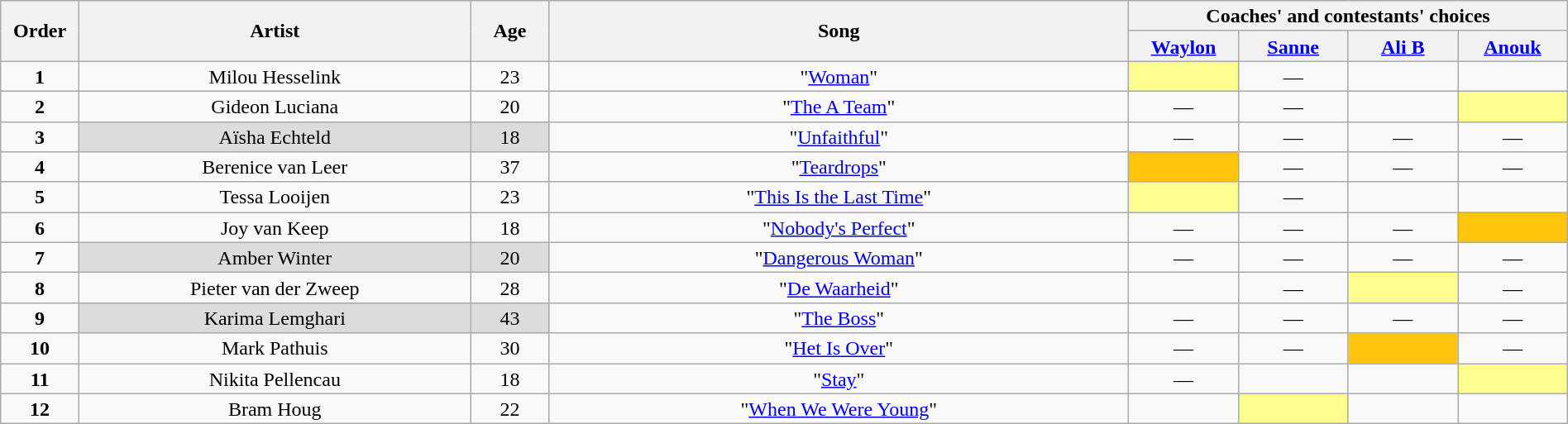<table class="wikitable" style="text-align:center; line-height:17px; width:100%;">
<tr>
<th scope="col" rowspan="2" style="width:05%;">Order</th>
<th scope="col" rowspan="2" style="width:25%;">Artist</th>
<th scope="col" rowspan="2" style="width:05%;">Age</th>
<th scope="col" rowspan="2" style="width:37%;">Song</th>
<th scope="col" colspan="4" style="width:28%;">Coaches' and contestants' choices</th>
</tr>
<tr>
<th style="width:07%;"><a href='#'>Waylon</a></th>
<th style="width:07%;"><a href='#'>Sanne</a></th>
<th nowrap style="width:07%;"><a href='#'>Ali B</a></th>
<th style="width:07%;"><a href='#'>Anouk</a></th>
</tr>
<tr>
<td><strong>1</strong></td>
<td>Milou Hesselink</td>
<td>23</td>
<td>"<a href='#'>Woman</a>"</td>
<td style="background:#fdfc8f;"><strong></strong></td>
<td>—</td>
<td><strong></strong></td>
<td><strong></strong></td>
</tr>
<tr>
<td><strong>2</strong></td>
<td>Gideon Luciana</td>
<td>20</td>
<td>"<a href='#'>The A Team</a>"</td>
<td>—</td>
<td>—</td>
<td><strong></strong></td>
<td style="background:#fdfc8f;"><strong></strong></td>
</tr>
<tr>
<td><strong>3</strong></td>
<td style="background:#DCDCDC;">Aïsha Echteld</td>
<td style="background:#DCDCDC;">18</td>
<td>"<a href='#'>Unfaithful</a>"</td>
<td>—</td>
<td>—</td>
<td>—</td>
<td>—</td>
</tr>
<tr>
<td><strong>4</strong></td>
<td>Berenice van Leer</td>
<td>37</td>
<td>"<a href='#'>Teardrops</a>"</td>
<td style="background: #ffc40c;"><strong></strong></td>
<td>—</td>
<td>—</td>
<td>—</td>
</tr>
<tr>
<td><strong>5</strong></td>
<td>Tessa Looijen</td>
<td>23</td>
<td>"<a href='#'>This Is the Last Time</a>"</td>
<td style="background:#fdfc8f;"><strong></strong></td>
<td>—</td>
<td><strong></strong></td>
<td><strong></strong></td>
</tr>
<tr>
<td><strong>6</strong></td>
<td>Joy van Keep</td>
<td>18</td>
<td>"<a href='#'>Nobody's Perfect</a>"</td>
<td>—</td>
<td>—</td>
<td>—</td>
<td style="background: #ffc40c;"><strong></strong></td>
</tr>
<tr>
<td><strong>7</strong></td>
<td style="background:#DCDCDC;">Amber Winter</td>
<td style="background:#DCDCDC;">20</td>
<td>"<a href='#'>Dangerous Woman</a>"</td>
<td>—</td>
<td>—</td>
<td>—</td>
<td>—</td>
</tr>
<tr>
<td><strong>8</strong></td>
<td>Pieter van der Zweep</td>
<td>28</td>
<td>"<a href='#'>De Waarheid</a>"</td>
<td><strong></strong></td>
<td>—</td>
<td style="background:#fdfc8f;"><strong></strong></td>
<td>—</td>
</tr>
<tr>
<td><strong>9</strong></td>
<td style="background:#DCDCDC;">Karima Lemghari</td>
<td style="background:#DCDCDC;">43</td>
<td>"<a href='#'>The Boss</a>"</td>
<td>—</td>
<td>—</td>
<td>—</td>
<td>—</td>
</tr>
<tr>
<td><strong>10</strong></td>
<td>Mark Pathuis</td>
<td>30</td>
<td>"<a href='#'>Het Is Over</a>"</td>
<td>—</td>
<td>—</td>
<td style="background: #ffc40c;"><strong></strong></td>
<td>—</td>
</tr>
<tr>
<td><strong>11</strong></td>
<td>Nikita Pellencau</td>
<td>18</td>
<td>"<a href='#'>Stay</a>"</td>
<td>—</td>
<td><strong></strong></td>
<td><strong></strong></td>
<td style="background:#fdfc8f;"><strong></strong></td>
</tr>
<tr>
<td><strong>12</strong></td>
<td>Bram Houg</td>
<td>22</td>
<td>"<a href='#'>When We Were Young</a>"</td>
<td><strong></strong></td>
<td style="background:#fdfc8f;"><strong></strong></td>
<td><strong></strong></td>
<td><strong></strong></td>
</tr>
</table>
